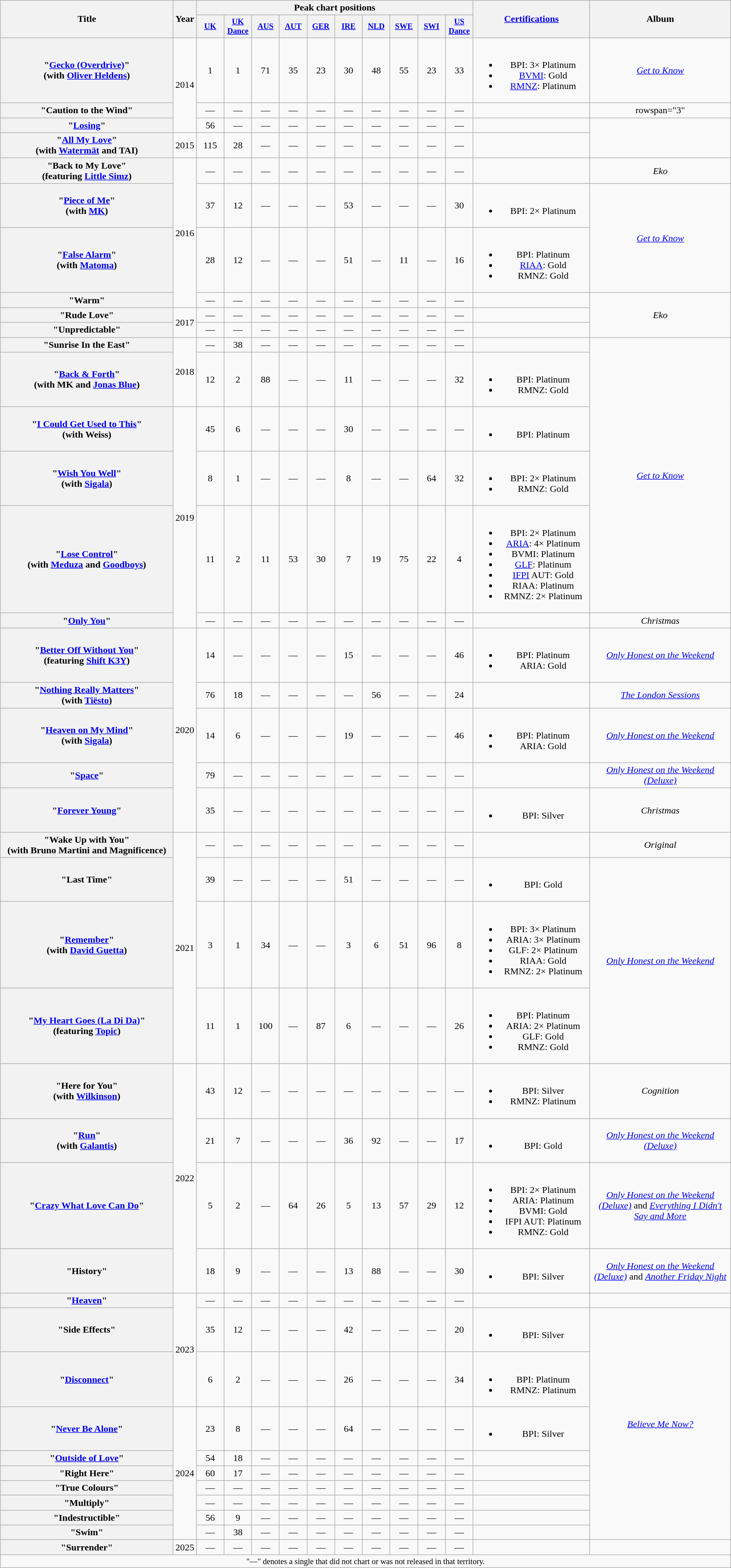<table class="wikitable plainrowheaders" style="text-align:center;">
<tr>
<th scope="col" rowspan="2" style="width:18em;">Title</th>
<th scope="col" rowspan="2" style="width:1em;">Year</th>
<th scope="col" colspan="10">Peak chart positions</th>
<th scope="col" rowspan="2" style="width:12em;"><a href='#'>Certifications</a></th>
<th scope="col" rowspan="2">Album</th>
</tr>
<tr>
<th scope="col" style="width:3em;font-size:85%;"><a href='#'>UK</a><br></th>
<th scope="col" style="width:3em;font-size:85%;"><a href='#'>UK Dance</a><br></th>
<th scope="col" style="width:3em;font-size:85%;"><a href='#'>AUS</a><br></th>
<th scope="col" style="width:3em;font-size:85%;"><a href='#'>AUT</a><br></th>
<th scope="col" style="width:3em;font-size:85%;"><a href='#'>GER</a><br></th>
<th scope="col" style="width:3em;font-size:85%;"><a href='#'>IRE</a><br></th>
<th scope="col" style="width:3em;font-size:85%;"><a href='#'>NLD</a><br></th>
<th scope="col" style="width:3em;font-size:85%;"><a href='#'>SWE</a><br></th>
<th scope="col" style="width:3em;font-size:85%;"><a href='#'>SWI</a><br></th>
<th scope="col" style="width:3em;font-size:85%;"><a href='#'>US<br>Dance</a><br></th>
</tr>
<tr>
<th scope="row">"<a href='#'>Gecko (Overdrive)</a>"<br><span>(with <a href='#'>Oliver Heldens</a>)</span></th>
<td rowspan="3">2014</td>
<td>1</td>
<td>1</td>
<td>71</td>
<td>35</td>
<td>23</td>
<td>30</td>
<td>48</td>
<td>55</td>
<td>23</td>
<td>33</td>
<td><br><ul><li>BPI: 3× Platinum</li><li><a href='#'>BVMI</a>: Gold</li><li><a href='#'>RMNZ</a>: Platinum</li></ul></td>
<td><em><a href='#'>Get to Know</a></em></td>
</tr>
<tr>
<th scope="row">"Caution to the Wind"</th>
<td>—</td>
<td>—</td>
<td>—</td>
<td>—</td>
<td>—</td>
<td>—</td>
<td>—</td>
<td>—</td>
<td>—</td>
<td>—</td>
<td></td>
<td>rowspan="3" </td>
</tr>
<tr>
<th scope="row">"<a href='#'>Losing</a>"</th>
<td>56</td>
<td>—</td>
<td>—</td>
<td>—</td>
<td>—</td>
<td>—</td>
<td>—</td>
<td>—</td>
<td>—</td>
<td>—</td>
<td></td>
</tr>
<tr>
<th scope="row">"<a href='#'>All My Love</a>"<br><span>(with <a href='#'>Watermät</a> and TAI)</span></th>
<td>2015</td>
<td>115</td>
<td>28</td>
<td>—</td>
<td>—</td>
<td>—</td>
<td>—</td>
<td>—</td>
<td>—</td>
<td>—</td>
<td>—</td>
<td></td>
</tr>
<tr>
<th scope="row">"Back to My Love"<br><span>(featuring <a href='#'>Little Simz</a>)</span></th>
<td rowspan="4">2016</td>
<td>—</td>
<td>—</td>
<td>—</td>
<td>—</td>
<td>—</td>
<td>—</td>
<td>—</td>
<td>—</td>
<td>—</td>
<td>—</td>
<td></td>
<td><em>Eko</em></td>
</tr>
<tr>
<th scope="row">"<a href='#'>Piece of Me</a>"<br><span>(with <a href='#'>MK</a>)</span></th>
<td>37</td>
<td>12</td>
<td>—</td>
<td>—</td>
<td>—</td>
<td>53</td>
<td>—</td>
<td>—</td>
<td>—</td>
<td>30</td>
<td><br><ul><li>BPI: 2× Platinum</li></ul></td>
<td rowspan="2"><em><a href='#'>Get to Know</a></em></td>
</tr>
<tr>
<th scope="row">"<a href='#'>False Alarm</a>"<br><span>(with <a href='#'>Matoma</a>)</span></th>
<td>28</td>
<td>12</td>
<td>—</td>
<td>—</td>
<td>—</td>
<td>51</td>
<td>—</td>
<td>11</td>
<td>—</td>
<td>16</td>
<td><br><ul><li>BPI: Platinum</li><li><a href='#'>RIAA</a>: Gold</li><li>RMNZ: Gold</li></ul></td>
</tr>
<tr>
<th scope="row">"Warm"</th>
<td>—</td>
<td>—</td>
<td>—</td>
<td>—</td>
<td>—</td>
<td>—</td>
<td>—</td>
<td>—</td>
<td>—</td>
<td>—</td>
<td></td>
<td rowspan="3"><em>Eko</em></td>
</tr>
<tr>
<th scope="row">"Rude Love"</th>
<td rowspan="2">2017</td>
<td>—</td>
<td>—</td>
<td>—</td>
<td>—</td>
<td>—</td>
<td>—</td>
<td>—</td>
<td>—</td>
<td>—</td>
<td>—</td>
<td></td>
</tr>
<tr>
<th scope="row">"Unpredictable"</th>
<td>—</td>
<td>—</td>
<td>—</td>
<td>—</td>
<td>—</td>
<td>—</td>
<td>—</td>
<td>—</td>
<td>—</td>
<td>—</td>
<td></td>
</tr>
<tr>
<th scope="row">"Sunrise In the East"</th>
<td rowspan="2">2018</td>
<td>—</td>
<td>38</td>
<td>—</td>
<td>—</td>
<td>—</td>
<td>—</td>
<td>—</td>
<td>—</td>
<td>—</td>
<td>—</td>
<td></td>
<td rowspan="5"><em><a href='#'>Get to Know</a></em></td>
</tr>
<tr>
<th scope="row">"<a href='#'>Back & Forth</a>"<br><span>(with MK and <a href='#'>Jonas Blue</a>)</span></th>
<td>12</td>
<td>2</td>
<td>88</td>
<td>—</td>
<td>—</td>
<td>11</td>
<td>—</td>
<td>—</td>
<td>—</td>
<td>32</td>
<td><br><ul><li>BPI: Platinum</li><li>RMNZ: Gold</li></ul></td>
</tr>
<tr>
<th scope="row">"<a href='#'>I Could Get Used to This</a>"<br><span>(with Weiss)</span></th>
<td rowspan="4">2019</td>
<td>45</td>
<td>6</td>
<td>—</td>
<td>—</td>
<td>—</td>
<td>30</td>
<td>—</td>
<td>—</td>
<td>—</td>
<td>—</td>
<td><br><ul><li>BPI: Platinum</li></ul></td>
</tr>
<tr>
<th scope="row">"<a href='#'>Wish You Well</a>"<br><span>(with <a href='#'>Sigala</a>)</span></th>
<td>8</td>
<td>1</td>
<td>—</td>
<td>—</td>
<td>—</td>
<td>8</td>
<td>—</td>
<td>—</td>
<td>64</td>
<td>32</td>
<td><br><ul><li>BPI: 2× Platinum</li><li>RMNZ: Gold</li></ul></td>
</tr>
<tr>
<th scope="row">"<a href='#'>Lose Control</a>"<br><span>(with <a href='#'>Meduza</a> and <a href='#'>Goodboys</a>)</span></th>
<td>11</td>
<td>2</td>
<td>11</td>
<td>53</td>
<td>30</td>
<td>7</td>
<td>19</td>
<td>75</td>
<td>22</td>
<td>4</td>
<td><br><ul><li>BPI: 2× Platinum</li><li><a href='#'>ARIA</a>: 4× Platinum</li><li>BVMI: Platinum</li><li><a href='#'>GLF</a>: Platinum</li><li><a href='#'>IFPI</a> AUT: Gold</li><li>RIAA: Platinum</li><li>RMNZ: 2× Platinum</li></ul></td>
</tr>
<tr>
<th scope="row">"<a href='#'>Only You</a>"</th>
<td>—</td>
<td>—</td>
<td>—</td>
<td>—</td>
<td>—</td>
<td>—</td>
<td>—</td>
<td>—</td>
<td>—</td>
<td>—</td>
<td></td>
<td><em>Christmas</em></td>
</tr>
<tr>
<th scope="row">"<a href='#'>Better Off Without You</a>"<br><span>(featuring <a href='#'>Shift K3Y</a>)</span></th>
<td rowspan="5">2020</td>
<td>14</td>
<td>—</td>
<td>—</td>
<td>—</td>
<td>—</td>
<td>15</td>
<td>—</td>
<td>—</td>
<td>—</td>
<td>46</td>
<td><br><ul><li>BPI: Platinum</li><li>ARIA: Gold</li></ul></td>
<td><em><a href='#'>Only Honest on the Weekend</a></em></td>
</tr>
<tr>
<th scope="row">"<a href='#'>Nothing Really Matters</a>"<br><span>(with <a href='#'>Tiësto</a>)</span></th>
<td>76</td>
<td>18</td>
<td>—</td>
<td>—</td>
<td>—</td>
<td>—</td>
<td>56</td>
<td>—</td>
<td>—</td>
<td>24</td>
<td></td>
<td><em><a href='#'>The London Sessions</a></em></td>
</tr>
<tr>
<th scope="row">"<a href='#'>Heaven on My Mind</a>"<br><span>(with <a href='#'>Sigala</a>)</span></th>
<td>14</td>
<td>6</td>
<td>—</td>
<td>—</td>
<td>—</td>
<td>19</td>
<td>—</td>
<td>—</td>
<td>—</td>
<td>46</td>
<td><br><ul><li>BPI: Platinum</li><li>ARIA: Gold</li></ul></td>
<td><em><a href='#'>Only Honest on the Weekend</a></em></td>
</tr>
<tr>
<th scope="row">"<a href='#'>Space</a>"</th>
<td>79</td>
<td>—</td>
<td>—</td>
<td>—</td>
<td>—</td>
<td>—</td>
<td>—</td>
<td>—</td>
<td>—</td>
<td>—</td>
<td></td>
<td><em><a href='#'>Only Honest on the Weekend (Deluxe)</a></em></td>
</tr>
<tr>
<th scope="row">"<a href='#'>Forever Young</a>"</th>
<td>35</td>
<td>—</td>
<td>—</td>
<td>—</td>
<td>—</td>
<td>—</td>
<td>—</td>
<td>—</td>
<td>—</td>
<td>—</td>
<td><br><ul><li>BPI: Silver</li></ul></td>
<td><em>Christmas</em></td>
</tr>
<tr>
<th scope="row">"Wake Up with You" <br><span>(with Bruno Martini and Magnificence)</span></th>
<td rowspan="4">2021</td>
<td>—</td>
<td>—</td>
<td>—</td>
<td>—</td>
<td>—</td>
<td>—</td>
<td>—</td>
<td>—</td>
<td>—</td>
<td>—</td>
<td></td>
<td><em>Original</em></td>
</tr>
<tr>
<th scope="row">"Last Time"</th>
<td>39</td>
<td>—</td>
<td>—</td>
<td>—</td>
<td>—</td>
<td>51</td>
<td>—</td>
<td>—</td>
<td>—</td>
<td>—</td>
<td><br><ul><li>BPI: Gold</li></ul></td>
<td rowspan="3"><em><a href='#'>Only Honest on the Weekend</a></em></td>
</tr>
<tr>
<th scope="row">"<a href='#'>Remember</a>"<br><span>(with <a href='#'>David Guetta</a>)</span></th>
<td>3</td>
<td>1</td>
<td>34</td>
<td>—</td>
<td>—</td>
<td>3</td>
<td>6</td>
<td>51</td>
<td>96</td>
<td>8</td>
<td><br><ul><li>BPI: 3× Platinum</li><li>ARIA: 3× Platinum</li><li>GLF: 2× Platinum</li><li>RIAA: Gold</li><li>RMNZ: 2× Platinum</li></ul></td>
</tr>
<tr>
<th scope="row">"<a href='#'>My Heart Goes (La Di Da)</a>"<br><span>(featuring <a href='#'>Topic</a>)</span></th>
<td>11</td>
<td>1</td>
<td>100</td>
<td>—</td>
<td>87</td>
<td>6</td>
<td>—</td>
<td>—</td>
<td>—</td>
<td>26</td>
<td><br><ul><li>BPI: Platinum</li><li>ARIA: 2× Platinum</li><li>GLF: Gold</li><li>RMNZ: Gold</li></ul></td>
</tr>
<tr>
<th scope="row">"Here for You"<br><span>(with <a href='#'>Wilkinson</a>)</span></th>
<td rowspan="4">2022</td>
<td>43</td>
<td>12</td>
<td>—</td>
<td>—</td>
<td>—</td>
<td>—</td>
<td>—</td>
<td>—</td>
<td>—</td>
<td>—</td>
<td><br><ul><li>BPI: Silver</li><li>RMNZ: Platinum</li></ul></td>
<td><em>Cognition</em></td>
</tr>
<tr>
<th scope="row">"<a href='#'>Run</a>"<br><span>(with <a href='#'>Galantis</a>)</span></th>
<td>21</td>
<td>7</td>
<td>—</td>
<td>—</td>
<td>—</td>
<td>36</td>
<td>92</td>
<td>—</td>
<td>—</td>
<td>17</td>
<td><br><ul><li>BPI: Gold</li></ul></td>
<td><em><a href='#'>Only Honest on the Weekend (Deluxe)</a></em></td>
</tr>
<tr>
<th scope="row">"<a href='#'>Crazy What Love Can Do</a>"<br></th>
<td>5</td>
<td>2</td>
<td>—</td>
<td>64</td>
<td>26</td>
<td>5</td>
<td>13</td>
<td>57</td>
<td>29</td>
<td>12</td>
<td><br><ul><li>BPI: 2× Platinum</li><li>ARIA: Platinum</li><li>BVMI: Gold</li><li>IFPI AUT: Platinum</li><li>RMNZ: Gold</li></ul></td>
<td><em><a href='#'>Only Honest on the Weekend (Deluxe)</a></em> and <em><a href='#'>Everything I Didn't Say and More</a></em></td>
</tr>
<tr>
<th scope="row">"History"<br></th>
<td>18</td>
<td>9</td>
<td>—</td>
<td>—</td>
<td>—</td>
<td>13</td>
<td>88</td>
<td>—</td>
<td>—</td>
<td>30</td>
<td><br><ul><li>BPI: Silver</li></ul></td>
<td><em><a href='#'>Only Honest on the Weekend (Deluxe)</a></em> and <em><a href='#'>Another Friday Night</a></em></td>
</tr>
<tr>
<th scope="row">"<a href='#'>Heaven</a>"</th>
<td rowspan="3">2023</td>
<td>—</td>
<td>—</td>
<td>—</td>
<td>—</td>
<td>—</td>
<td>—</td>
<td>—</td>
<td>—</td>
<td>—</td>
<td>—</td>
<td></td>
<td></td>
</tr>
<tr>
<th scope="row">"Side Effects"<br></th>
<td>35</td>
<td>12</td>
<td>—</td>
<td>—</td>
<td>—</td>
<td>42</td>
<td>—</td>
<td>—</td>
<td>—</td>
<td>20</td>
<td><br><ul><li>BPI: Silver</li></ul></td>
<td rowspan="9"><em><a href='#'>Believe Me Now?</a></em></td>
</tr>
<tr>
<th scope="row">"<a href='#'>Disconnect</a>"<br></th>
<td>6</td>
<td>2</td>
<td>—</td>
<td>—</td>
<td>—</td>
<td>26</td>
<td>—</td>
<td>—</td>
<td>—</td>
<td>34</td>
<td><br><ul><li>BPI: Platinum</li><li>RMNZ: Platinum</li></ul></td>
</tr>
<tr>
<th scope="row">"<a href='#'>Never Be Alone</a>"<br></th>
<td rowspan="7">2024</td>
<td>23</td>
<td>8</td>
<td>—</td>
<td>—</td>
<td>—</td>
<td>64</td>
<td>—</td>
<td>—</td>
<td>—</td>
<td>—</td>
<td><br><ul><li>BPI: Silver</li></ul></td>
</tr>
<tr>
<th scope="row">"<a href='#'>Outside of Love</a>"</th>
<td>54</td>
<td>18</td>
<td>—</td>
<td>—</td>
<td>—</td>
<td>—</td>
<td>—</td>
<td>—</td>
<td>—</td>
<td>—</td>
</tr>
<tr>
<th scope="row">"Right Here"</th>
<td>60</td>
<td>17</td>
<td>—</td>
<td>—</td>
<td>—</td>
<td>—</td>
<td>—</td>
<td>—</td>
<td>—</td>
<td>—</td>
<td></td>
</tr>
<tr>
<th scope="row">"True Colours"<br></th>
<td>—</td>
<td>—</td>
<td>—</td>
<td>—</td>
<td>—</td>
<td>—</td>
<td>—</td>
<td>—</td>
<td>—</td>
<td>—</td>
<td></td>
</tr>
<tr>
<th scope="row">"Multiply"</th>
<td>—</td>
<td>—</td>
<td>—</td>
<td>—</td>
<td>—</td>
<td>—</td>
<td>—</td>
<td>—</td>
<td>—</td>
<td>—</td>
<td></td>
</tr>
<tr>
<th scope="row">"Indestructible"<br></th>
<td>56</td>
<td>9</td>
<td>—</td>
<td>—</td>
<td>—</td>
<td>—</td>
<td>—</td>
<td>—</td>
<td>—</td>
<td>—</td>
<td></td>
</tr>
<tr>
<th scope="row">"Swim"<br></th>
<td>—</td>
<td>38</td>
<td>—</td>
<td>—</td>
<td>—</td>
<td>—</td>
<td>—</td>
<td>—</td>
<td>—</td>
<td>—</td>
<td></td>
</tr>
<tr>
<th scope="row">"Surrender"<br></th>
<td>2025</td>
<td>—</td>
<td>—</td>
<td>—</td>
<td>—</td>
<td>—</td>
<td>—</td>
<td>—</td>
<td>—</td>
<td>—</td>
<td>—</td>
<td></td>
<td></td>
</tr>
<tr>
<td colspan="18" style="font-size:85%">"—" denotes a single that did not chart or was not released in that territory.</td>
</tr>
</table>
